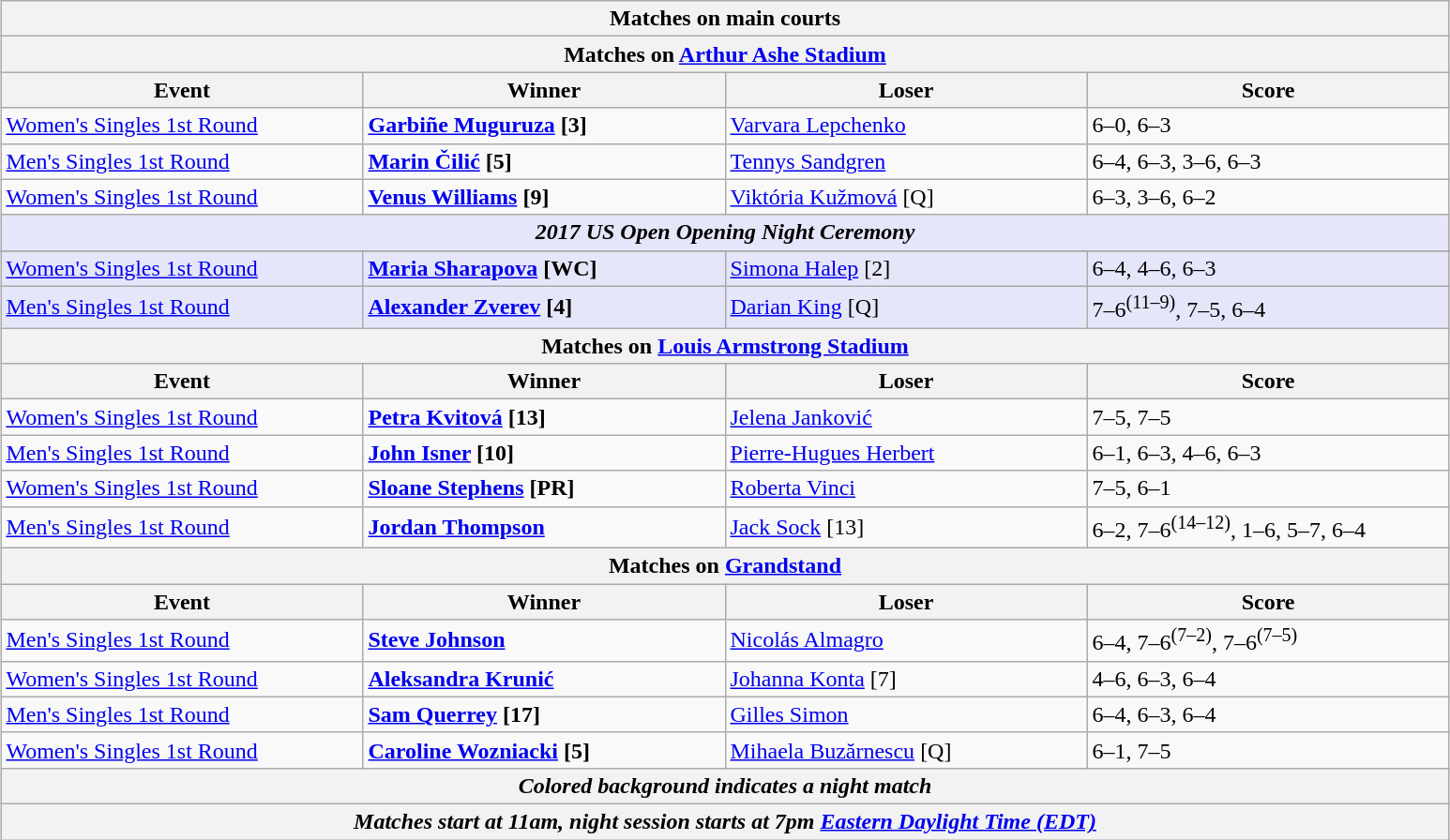<table class="wikitable" style="margin:auto;">
<tr>
<th colspan="4" style="white-space:nowrap;">Matches on main courts</th>
</tr>
<tr>
<th colspan="4">Matches on <a href='#'>Arthur Ashe Stadium</a></th>
</tr>
<tr>
<th width=250>Event</th>
<th width=250>Winner</th>
<th width=250>Loser</th>
<th width=250>Score</th>
</tr>
<tr>
<td><a href='#'>Women's Singles 1st Round</a></td>
<td><strong> <a href='#'>Garbiñe Muguruza</a> [3]</strong></td>
<td> <a href='#'>Varvara Lepchenko</a></td>
<td>6–0, 6–3</td>
</tr>
<tr>
<td><a href='#'>Men's Singles 1st Round</a></td>
<td> <strong><a href='#'>Marin Čilić</a> [5]</strong></td>
<td> <a href='#'>Tennys Sandgren</a></td>
<td>6–4, 6–3, 3–6, 6–3</td>
</tr>
<tr>
<td><a href='#'>Women's Singles 1st Round</a></td>
<td> <strong><a href='#'>Venus Williams</a> [9]</strong></td>
<td> <a href='#'>Viktória Kužmová</a> [Q]</td>
<td>6–3, 3–6, 6–2</td>
</tr>
<tr bgcolor=lavender>
<td align="center" colspan=4><strong><em>2017 US Open Opening Night Ceremony</em></strong></td>
</tr>
<tr bgcolor=lavender>
</tr>
<tr bgcolor="lavender">
<td><a href='#'>Women's Singles 1st Round</a></td>
<td> <strong><a href='#'>Maria Sharapova</a> [WC]</strong></td>
<td> <a href='#'>Simona Halep</a> [2]</td>
<td>6–4, 4–6, 6–3</td>
</tr>
<tr bgcolor="lavender">
<td><a href='#'>Men's Singles 1st Round</a></td>
<td> <strong><a href='#'>Alexander Zverev</a> [4]</strong></td>
<td> <a href='#'>Darian King</a> [Q]</td>
<td>7–6<sup>(11–9)</sup>, 7–5, 6–4</td>
</tr>
<tr>
<th colspan="4">Matches on <a href='#'>Louis Armstrong Stadium</a></th>
</tr>
<tr>
<th width=250>Event</th>
<th width=250>Winner</th>
<th width=250>Loser</th>
<th width=250>Score</th>
</tr>
<tr>
<td><a href='#'>Women's Singles 1st Round</a></td>
<td><strong> <a href='#'>Petra Kvitová</a> [13]</strong></td>
<td> <a href='#'>Jelena Janković</a></td>
<td>7–5, 7–5</td>
</tr>
<tr>
<td><a href='#'>Men's Singles 1st Round</a></td>
<td> <strong><a href='#'>John Isner</a> [10]</strong></td>
<td> <a href='#'>Pierre-Hugues Herbert</a></td>
<td>6–1, 6–3, 4–6, 6–3</td>
</tr>
<tr>
<td><a href='#'>Women's Singles 1st Round</a></td>
<td> <strong><a href='#'>Sloane Stephens</a> [PR]</strong></td>
<td> <a href='#'>Roberta Vinci</a></td>
<td>7–5, 6–1</td>
</tr>
<tr>
<td><a href='#'>Men's Singles 1st Round</a></td>
<td> <strong><a href='#'>Jordan Thompson</a></strong></td>
<td> <a href='#'>Jack Sock</a> [13]</td>
<td>6–2, 7–6<sup>(14–12)</sup>, 1–6, 5–7, 6–4</td>
</tr>
<tr>
<th colspan="4">Matches on <a href='#'>Grandstand</a></th>
</tr>
<tr>
<th width=250>Event</th>
<th width=250>Winner</th>
<th width=250>Loser</th>
<th width=250>Score</th>
</tr>
<tr>
<td><a href='#'>Men's Singles 1st Round</a></td>
<td> <strong><a href='#'>Steve Johnson</a></strong></td>
<td> <a href='#'>Nicolás Almagro</a></td>
<td>6–4, 7–6<sup>(7–2)</sup>, 7–6<sup>(7–5)</sup></td>
</tr>
<tr>
<td><a href='#'>Women's Singles 1st Round</a></td>
<td> <strong><a href='#'>Aleksandra Krunić</a></strong></td>
<td> <a href='#'>Johanna Konta</a> [7]</td>
<td>4–6, 6–3, 6–4</td>
</tr>
<tr>
<td><a href='#'>Men's Singles 1st Round</a></td>
<td> <strong><a href='#'>Sam Querrey</a> [17]</strong></td>
<td> <a href='#'>Gilles Simon</a></td>
<td>6–4, 6–3, 6–4</td>
</tr>
<tr>
<td><a href='#'>Women's Singles 1st Round</a></td>
<td> <strong><a href='#'>Caroline Wozniacki</a> [5]</strong></td>
<td> <a href='#'>Mihaela Buzărnescu</a> [Q]</td>
<td>6–1, 7–5</td>
</tr>
<tr>
<th colspan=4><em>Colored background indicates a night match</em></th>
</tr>
<tr>
<th colspan=4><em>Matches start at 11am, night session starts at 7pm <a href='#'>Eastern Daylight Time (EDT)</a></em></th>
</tr>
</table>
